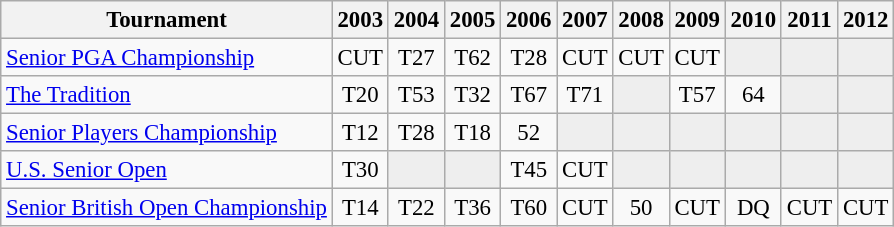<table class="wikitable" style="font-size:95%;text-align:center;">
<tr>
<th>Tournament</th>
<th>2003</th>
<th>2004</th>
<th>2005</th>
<th>2006</th>
<th>2007</th>
<th>2008</th>
<th>2009</th>
<th>2010</th>
<th>2011</th>
<th>2012</th>
</tr>
<tr>
<td align=left><a href='#'>Senior PGA Championship</a></td>
<td>CUT</td>
<td>T27</td>
<td>T62</td>
<td>T28</td>
<td>CUT</td>
<td>CUT</td>
<td>CUT</td>
<td style="background:#eeeeee;"></td>
<td style="background:#eeeeee;"></td>
<td style="background:#eeeeee;"></td>
</tr>
<tr>
<td align=left><a href='#'>The Tradition</a></td>
<td>T20</td>
<td>T53</td>
<td>T32</td>
<td>T67</td>
<td>T71</td>
<td style="background:#eeeeee;"></td>
<td>T57</td>
<td>64</td>
<td style="background:#eeeeee;"></td>
<td style="background:#eeeeee;"></td>
</tr>
<tr>
<td align=left><a href='#'>Senior Players Championship</a></td>
<td>T12</td>
<td>T28</td>
<td>T18</td>
<td>52</td>
<td style="background:#eeeeee;"></td>
<td style="background:#eeeeee;"></td>
<td style="background:#eeeeee;"></td>
<td style="background:#eeeeee;"></td>
<td style="background:#eeeeee;"></td>
<td style="background:#eeeeee;"></td>
</tr>
<tr>
<td align=left><a href='#'>U.S. Senior Open</a></td>
<td>T30</td>
<td style="background:#eeeeee;"></td>
<td style="background:#eeeeee;"></td>
<td>T45</td>
<td>CUT</td>
<td style="background:#eeeeee;"></td>
<td style="background:#eeeeee;"></td>
<td style="background:#eeeeee;"></td>
<td style="background:#eeeeee;"></td>
<td style="background:#eeeeee;"></td>
</tr>
<tr>
<td align=left><a href='#'>Senior British Open Championship</a></td>
<td>T14</td>
<td>T22</td>
<td>T36</td>
<td>T60</td>
<td>CUT</td>
<td>50</td>
<td>CUT</td>
<td>DQ</td>
<td>CUT</td>
<td>CUT</td>
</tr>
</table>
